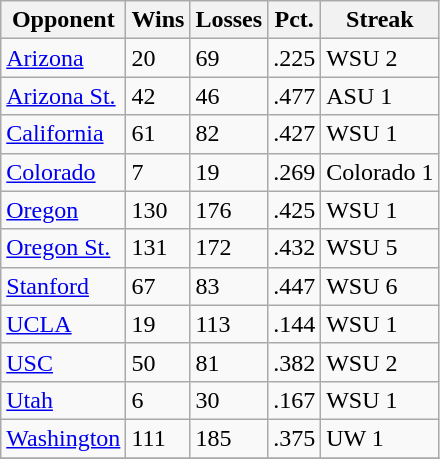<table class="wikitable sortable">
<tr>
<th>Opponent</th>
<th>Wins</th>
<th>Losses</th>
<th>Pct.</th>
<th>Streak</th>
</tr>
<tr>
<td><a href='#'>Arizona</a></td>
<td>20</td>
<td>69</td>
<td>.225</td>
<td>WSU 2</td>
</tr>
<tr>
<td><a href='#'>Arizona St.</a></td>
<td>42</td>
<td>46</td>
<td>.477</td>
<td>ASU 1</td>
</tr>
<tr>
<td><a href='#'>California</a></td>
<td>61</td>
<td>82</td>
<td>.427</td>
<td>WSU 1</td>
</tr>
<tr>
<td><a href='#'>Colorado</a></td>
<td>7</td>
<td>19</td>
<td>.269</td>
<td>Colorado 1</td>
</tr>
<tr>
<td><a href='#'>Oregon</a></td>
<td>130</td>
<td>176</td>
<td>.425</td>
<td>WSU 1</td>
</tr>
<tr>
<td><a href='#'>Oregon St.</a></td>
<td>131</td>
<td>172</td>
<td>.432</td>
<td>WSU 5</td>
</tr>
<tr>
<td><a href='#'>Stanford</a></td>
<td>67</td>
<td>83</td>
<td>.447</td>
<td>WSU 6</td>
</tr>
<tr>
<td><a href='#'>UCLA</a></td>
<td>19</td>
<td>113</td>
<td>.144</td>
<td>WSU 1</td>
</tr>
<tr>
<td><a href='#'>USC</a></td>
<td>50</td>
<td>81</td>
<td>.382</td>
<td>WSU 2</td>
</tr>
<tr>
<td><a href='#'>Utah</a></td>
<td>6</td>
<td>30</td>
<td>.167</td>
<td>WSU 1</td>
</tr>
<tr>
<td><a href='#'>Washington</a></td>
<td>111</td>
<td>185</td>
<td>.375</td>
<td>UW 1</td>
</tr>
<tr>
</tr>
</table>
